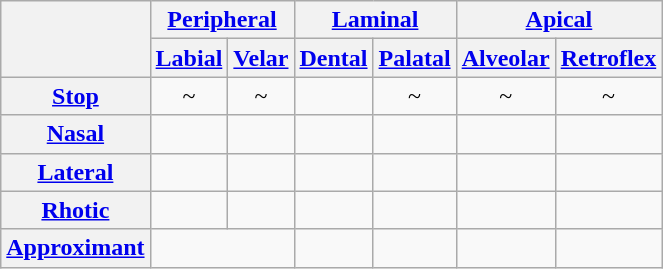<table class="wikitable" style="text-align: center;">
<tr>
<th rowspan="2"></th>
<th colspan="2"><a href='#'>Peripheral</a></th>
<th colspan="2"><a href='#'>Laminal</a></th>
<th colspan="2"><a href='#'>Apical</a></th>
</tr>
<tr>
<th><a href='#'>Labial</a></th>
<th><a href='#'>Velar</a></th>
<th><a href='#'>Dental</a></th>
<th><a href='#'>Palatal</a></th>
<th><a href='#'>Alveolar</a></th>
<th><a href='#'>Retroflex</a></th>
</tr>
<tr>
<th><a href='#'>Stop</a></th>
<td>~</td>
<td>~</td>
<td></td>
<td>~</td>
<td>~</td>
<td>~</td>
</tr>
<tr>
<th><a href='#'>Nasal</a></th>
<td></td>
<td></td>
<td></td>
<td></td>
<td></td>
<td></td>
</tr>
<tr>
<th><a href='#'>Lateral</a></th>
<td></td>
<td></td>
<td></td>
<td></td>
<td></td>
<td></td>
</tr>
<tr>
<th><a href='#'>Rhotic</a></th>
<td></td>
<td></td>
<td></td>
<td></td>
<td></td>
<td></td>
</tr>
<tr>
<th><a href='#'>Approximant</a></th>
<td colspan="2"></td>
<td></td>
<td></td>
<td></td>
<td></td>
</tr>
</table>
